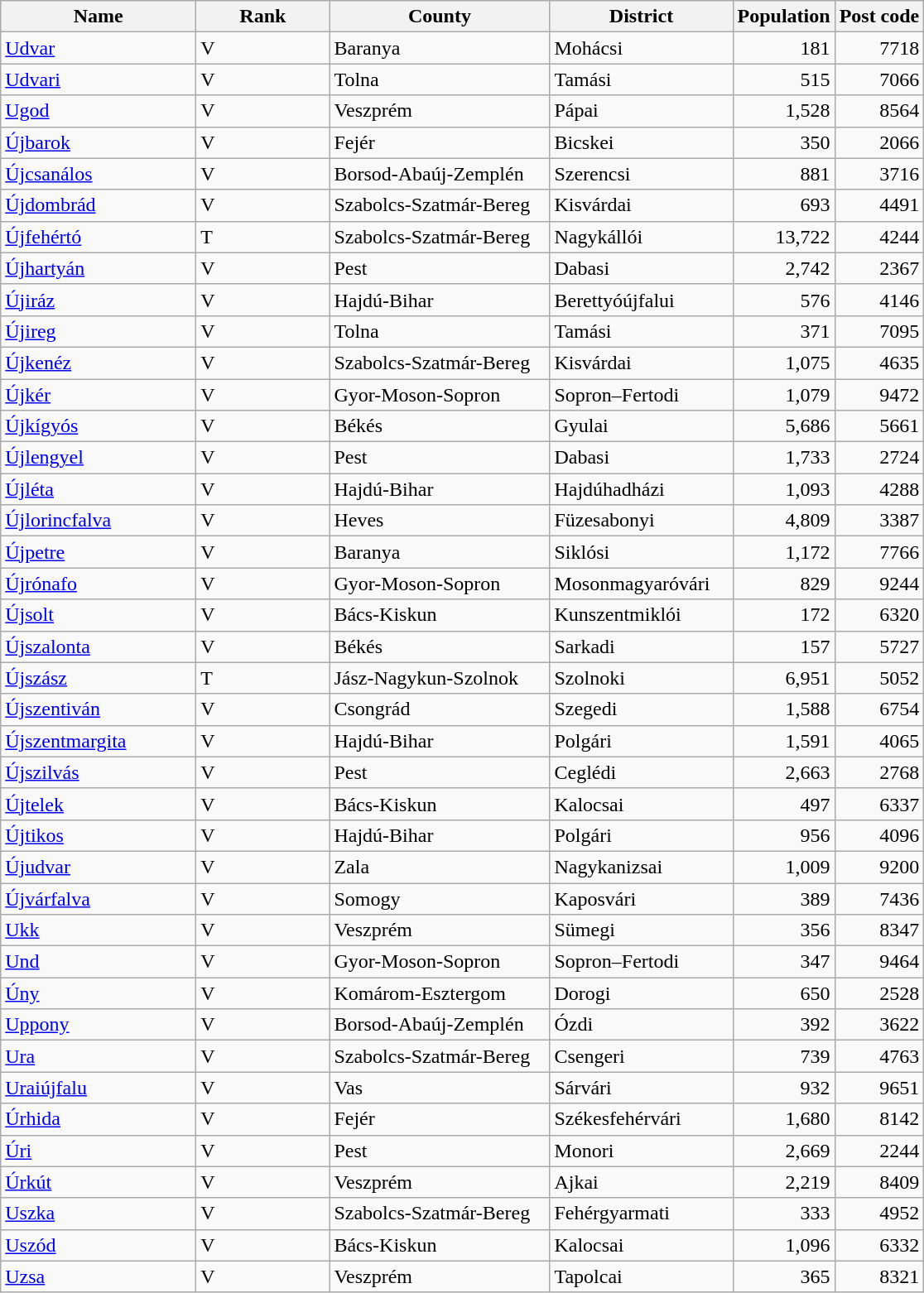<table class=wikitable>
<tr>
<th width=150>Name</th>
<th width=100>Rank</th>
<th width=170>County</th>
<th width=140>District</th>
<th>Population</th>
<th>Post code</th>
</tr>
<tr>
<td><a href='#'>Udvar</a></td>
<td>V</td>
<td>Baranya</td>
<td>Mohácsi</td>
<td align=right>181</td>
<td align=right>7718</td>
</tr>
<tr>
<td><a href='#'>Udvari</a></td>
<td>V</td>
<td>Tolna</td>
<td>Tamási</td>
<td align=right>515</td>
<td align=right>7066</td>
</tr>
<tr>
<td><a href='#'>Ugod</a></td>
<td>V</td>
<td>Veszprém</td>
<td>Pápai</td>
<td align=right>1,528</td>
<td align=right>8564</td>
</tr>
<tr>
<td><a href='#'>Újbarok</a></td>
<td>V</td>
<td>Fejér</td>
<td>Bicskei</td>
<td align=right>350</td>
<td align=right>2066</td>
</tr>
<tr>
<td><a href='#'>Újcsanálos</a></td>
<td>V</td>
<td>Borsod-Abaúj-Zemplén</td>
<td>Szerencsi</td>
<td align=right>881</td>
<td align=right>3716</td>
</tr>
<tr>
<td><a href='#'>Újdombrád</a></td>
<td>V</td>
<td>Szabolcs-Szatmár-Bereg</td>
<td>Kisvárdai</td>
<td align=right>693</td>
<td align=right>4491</td>
</tr>
<tr>
<td><a href='#'>Újfehértó</a></td>
<td>T</td>
<td>Szabolcs-Szatmár-Bereg</td>
<td>Nagykállói</td>
<td align=right>13,722</td>
<td align=right>4244</td>
</tr>
<tr>
<td><a href='#'>Újhartyán</a></td>
<td>V</td>
<td>Pest</td>
<td>Dabasi</td>
<td align=right>2,742</td>
<td align=right>2367</td>
</tr>
<tr>
<td><a href='#'>Újiráz</a></td>
<td>V</td>
<td>Hajdú-Bihar</td>
<td>Berettyóújfalui</td>
<td align=right>576</td>
<td align=right>4146</td>
</tr>
<tr>
<td><a href='#'>Újireg</a></td>
<td>V</td>
<td>Tolna</td>
<td>Tamási</td>
<td align=right>371</td>
<td align=right>7095</td>
</tr>
<tr>
<td><a href='#'>Újkenéz</a></td>
<td>V</td>
<td>Szabolcs-Szatmár-Bereg</td>
<td>Kisvárdai</td>
<td align=right>1,075</td>
<td align=right>4635</td>
</tr>
<tr>
<td><a href='#'>Újkér</a></td>
<td>V</td>
<td>Gyor-Moson-Sopron</td>
<td>Sopron–Fertodi</td>
<td align=right>1,079</td>
<td align=right>9472</td>
</tr>
<tr>
<td><a href='#'>Újkígyós</a></td>
<td>V</td>
<td>Békés</td>
<td>Gyulai</td>
<td align=right>5,686</td>
<td align=right>5661</td>
</tr>
<tr>
<td><a href='#'>Újlengyel</a></td>
<td>V</td>
<td>Pest</td>
<td>Dabasi</td>
<td align=right>1,733</td>
<td align=right>2724</td>
</tr>
<tr>
<td><a href='#'>Újléta</a></td>
<td>V</td>
<td>Hajdú-Bihar</td>
<td>Hajdúhadházi</td>
<td align=right>1,093</td>
<td align=right>4288</td>
</tr>
<tr>
<td><a href='#'>Újlorincfalva</a></td>
<td>V</td>
<td>Heves</td>
<td>Füzesabonyi</td>
<td align=right>4,809</td>
<td align=right>3387</td>
</tr>
<tr>
<td><a href='#'>Újpetre</a></td>
<td>V</td>
<td>Baranya</td>
<td>Siklósi</td>
<td align=right>1,172</td>
<td align=right>7766</td>
</tr>
<tr>
<td><a href='#'>Újrónafo</a></td>
<td>V</td>
<td>Gyor-Moson-Sopron</td>
<td>Mosonmagyaróvári</td>
<td align=right>829</td>
<td align=right>9244</td>
</tr>
<tr>
<td><a href='#'>Újsolt</a></td>
<td>V</td>
<td>Bács-Kiskun</td>
<td>Kunszentmiklói</td>
<td align=right>172</td>
<td align=right>6320</td>
</tr>
<tr>
<td><a href='#'>Újszalonta</a></td>
<td>V</td>
<td>Békés</td>
<td>Sarkadi</td>
<td align=right>157</td>
<td align=right>5727</td>
</tr>
<tr>
<td><a href='#'>Újszász</a></td>
<td>T</td>
<td>Jász-Nagykun-Szolnok</td>
<td>Szolnoki</td>
<td align=right>6,951</td>
<td align=right>5052</td>
</tr>
<tr>
<td><a href='#'>Újszentiván</a></td>
<td>V</td>
<td>Csongrád</td>
<td>Szegedi</td>
<td align=right>1,588</td>
<td align=right>6754</td>
</tr>
<tr>
<td><a href='#'>Újszentmargita</a></td>
<td>V</td>
<td>Hajdú-Bihar</td>
<td>Polgári</td>
<td align=right>1,591</td>
<td align=right>4065</td>
</tr>
<tr>
<td><a href='#'>Újszilvás</a></td>
<td>V</td>
<td>Pest</td>
<td>Ceglédi</td>
<td align=right>2,663</td>
<td align=right>2768</td>
</tr>
<tr>
<td><a href='#'>Újtelek</a></td>
<td>V</td>
<td>Bács-Kiskun</td>
<td>Kalocsai</td>
<td align=right>497</td>
<td align=right>6337</td>
</tr>
<tr>
<td><a href='#'>Újtikos</a></td>
<td>V</td>
<td>Hajdú-Bihar</td>
<td>Polgári</td>
<td align=right>956</td>
<td align=right>4096</td>
</tr>
<tr>
<td><a href='#'>Újudvar</a></td>
<td>V</td>
<td>Zala</td>
<td>Nagykanizsai</td>
<td align=right>1,009</td>
<td align=right>9200</td>
</tr>
<tr>
<td><a href='#'>Újvárfalva</a></td>
<td>V</td>
<td>Somogy</td>
<td>Kaposvári</td>
<td align=right>389</td>
<td align=right>7436</td>
</tr>
<tr>
<td><a href='#'>Ukk</a></td>
<td>V</td>
<td>Veszprém</td>
<td>Sümegi</td>
<td align=right>356</td>
<td align=right>8347</td>
</tr>
<tr>
<td><a href='#'>Und</a></td>
<td>V</td>
<td>Gyor-Moson-Sopron</td>
<td>Sopron–Fertodi</td>
<td align=right>347</td>
<td align=right>9464</td>
</tr>
<tr>
<td><a href='#'>Úny</a></td>
<td>V</td>
<td>Komárom-Esztergom</td>
<td>Dorogi</td>
<td align=right>650</td>
<td align=right>2528</td>
</tr>
<tr>
<td><a href='#'>Uppony</a></td>
<td>V</td>
<td>Borsod-Abaúj-Zemplén</td>
<td>Ózdi</td>
<td align=right>392</td>
<td align=right>3622</td>
</tr>
<tr>
<td><a href='#'>Ura</a></td>
<td>V</td>
<td>Szabolcs-Szatmár-Bereg</td>
<td>Csengeri</td>
<td align=right>739</td>
<td align=right>4763</td>
</tr>
<tr>
<td><a href='#'>Uraiújfalu</a></td>
<td>V</td>
<td>Vas</td>
<td>Sárvári</td>
<td align=right>932</td>
<td align=right>9651</td>
</tr>
<tr>
<td><a href='#'>Úrhida</a></td>
<td>V</td>
<td>Fejér</td>
<td>Székesfehérvári</td>
<td align=right>1,680</td>
<td align=right>8142</td>
</tr>
<tr>
<td><a href='#'>Úri</a></td>
<td>V</td>
<td>Pest</td>
<td>Monori</td>
<td align=right>2,669</td>
<td align=right>2244</td>
</tr>
<tr>
<td><a href='#'>Úrkút</a></td>
<td>V</td>
<td>Veszprém</td>
<td>Ajkai</td>
<td align=right>2,219</td>
<td align=right>8409</td>
</tr>
<tr>
<td><a href='#'>Uszka</a></td>
<td>V</td>
<td>Szabolcs-Szatmár-Bereg</td>
<td>Fehérgyarmati</td>
<td align=right>333</td>
<td align=right>4952</td>
</tr>
<tr>
<td><a href='#'>Uszód</a></td>
<td>V</td>
<td>Bács-Kiskun</td>
<td>Kalocsai</td>
<td align=right>1,096</td>
<td align=right>6332</td>
</tr>
<tr>
<td><a href='#'>Uzsa</a></td>
<td>V</td>
<td>Veszprém</td>
<td>Tapolcai</td>
<td align=right>365</td>
<td align=right>8321</td>
</tr>
</table>
